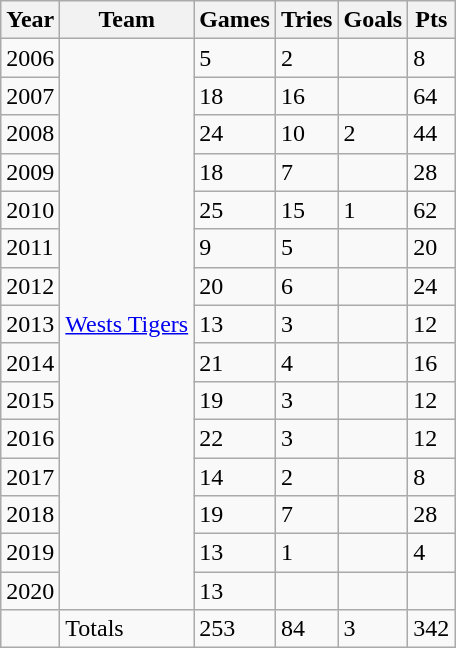<table class="wikitable">
<tr>
<th>Year</th>
<th>Team</th>
<th>Games</th>
<th>Tries</th>
<th>Goals</th>
<th>Pts</th>
</tr>
<tr>
<td>2006</td>
<td rowspan="15"> <a href='#'>Wests Tigers</a></td>
<td>5</td>
<td>2</td>
<td></td>
<td>8</td>
</tr>
<tr>
<td>2007</td>
<td>18</td>
<td>16</td>
<td></td>
<td>64</td>
</tr>
<tr>
<td>2008</td>
<td>24</td>
<td>10</td>
<td>2</td>
<td>44</td>
</tr>
<tr>
<td>2009</td>
<td>18</td>
<td>7</td>
<td></td>
<td>28</td>
</tr>
<tr>
<td>2010</td>
<td>25</td>
<td>15</td>
<td>1</td>
<td>62</td>
</tr>
<tr>
<td>2011</td>
<td>9</td>
<td>5</td>
<td></td>
<td>20</td>
</tr>
<tr>
<td>2012</td>
<td>20</td>
<td>6</td>
<td></td>
<td>24</td>
</tr>
<tr>
<td>2013</td>
<td>13</td>
<td>3</td>
<td></td>
<td>12</td>
</tr>
<tr>
<td>2014</td>
<td>21</td>
<td>4</td>
<td></td>
<td>16</td>
</tr>
<tr>
<td>2015</td>
<td>19</td>
<td>3</td>
<td></td>
<td>12</td>
</tr>
<tr>
<td>2016</td>
<td>22</td>
<td>3</td>
<td></td>
<td>12</td>
</tr>
<tr>
<td>2017</td>
<td>14</td>
<td>2</td>
<td></td>
<td>8</td>
</tr>
<tr>
<td>2018</td>
<td>19</td>
<td>7</td>
<td></td>
<td>28</td>
</tr>
<tr>
<td>2019</td>
<td>13</td>
<td>1</td>
<td></td>
<td>4</td>
</tr>
<tr>
<td>2020</td>
<td>13</td>
<td></td>
<td></td>
<td></td>
</tr>
<tr>
<td></td>
<td>Totals</td>
<td>253</td>
<td>84</td>
<td>3</td>
<td>342</td>
</tr>
</table>
